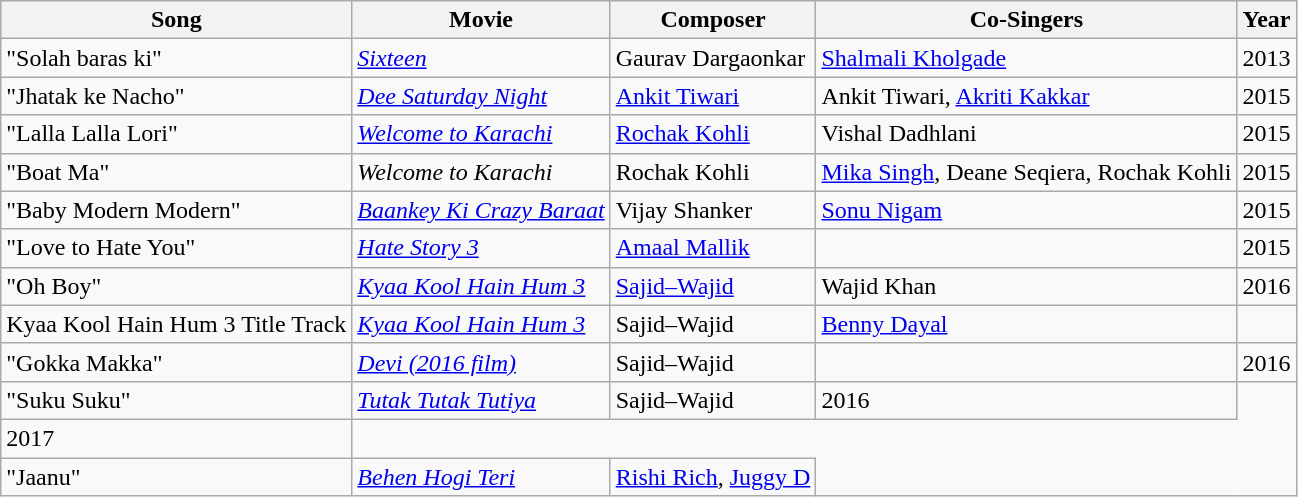<table class="wikitable">
<tr>
<th>Song</th>
<th>Movie</th>
<th>Composer</th>
<th>Co-Singers</th>
<th>Year</th>
</tr>
<tr>
<td>"Solah baras ki"</td>
<td><em><a href='#'>Sixteen</a></em></td>
<td>Gaurav Dargaonkar</td>
<td><a href='#'>Shalmali Kholgade</a></td>
<td>2013</td>
</tr>
<tr>
<td>"Jhatak ke Nacho"</td>
<td><em><a href='#'>Dee Saturday Night</a></em></td>
<td><a href='#'>Ankit Tiwari</a></td>
<td>Ankit Tiwari, <a href='#'>Akriti Kakkar</a></td>
<td>2015</td>
</tr>
<tr>
<td>"Lalla Lalla Lori"</td>
<td><em><a href='#'>Welcome to Karachi</a></em></td>
<td><a href='#'>Rochak Kohli</a></td>
<td>Vishal Dadhlani</td>
<td>2015</td>
</tr>
<tr>
<td>"Boat Ma"</td>
<td><em>Welcome to Karachi</em></td>
<td>Rochak Kohli</td>
<td><a href='#'>Mika Singh</a>, Deane Seqiera, Rochak Kohli</td>
<td>2015</td>
</tr>
<tr>
<td>"Baby Modern Modern"</td>
<td><em><a href='#'>Baankey Ki Crazy Baraat</a></em></td>
<td>Vijay Shanker</td>
<td><a href='#'>Sonu Nigam</a></td>
<td>2015</td>
</tr>
<tr>
<td>"Love to Hate You"</td>
<td><em><a href='#'>Hate Story 3</a></em></td>
<td><a href='#'>Amaal Mallik</a></td>
<td></td>
<td>2015</td>
</tr>
<tr>
<td>"Oh Boy"</td>
<td><em><a href='#'>Kyaa Kool Hain Hum 3</a></em></td>
<td><a href='#'>Sajid–Wajid</a></td>
<td>Wajid Khan</td>
<td>2016</td>
</tr>
<tr>
<td>Kyaa Kool Hain Hum 3 Title Track</td>
<td><em><a href='#'>Kyaa Kool Hain Hum 3</a></em></td>
<td>Sajid–Wajid</td>
<td><a href='#'>Benny Dayal</a></td>
<td></td>
</tr>
<tr>
<td>"Gokka Makka"</td>
<td><em><a href='#'>Devi (2016 film)</a></em></td>
<td>Sajid–Wajid</td>
<td></td>
<td>2016</td>
</tr>
<tr>
<td>"Suku Suku"</td>
<td><em><a href='#'>Tutak Tutak Tutiya</a></em></td>
<td>Sajid–Wajid</td>
<td>2016</td>
</tr>
<tr>
<td>2017</td>
</tr>
<tr>
<td>"Jaanu"</td>
<td><em><a href='#'>Behen Hogi Teri</a></em></td>
<td><a href='#'>Rishi Rich</a>, <a href='#'>Juggy D</a></td>
</tr>
</table>
